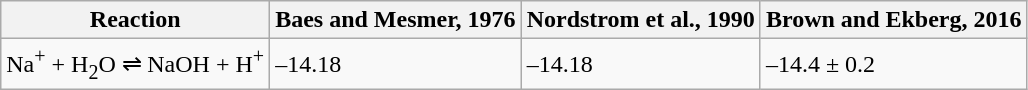<table class="wikitable">
<tr>
<th>Reaction</th>
<th>Baes and Mesmer, 1976</th>
<th>Nordstrom et al., 1990</th>
<th>Brown and Ekberg, 2016</th>
</tr>
<tr>
<td>Na<sup>+</sup> + H<sub>2</sub>O ⇌ NaOH + H<sup>+</sup></td>
<td>–14.18</td>
<td>–14.18</td>
<td>–14.4 ± 0.2</td>
</tr>
</table>
